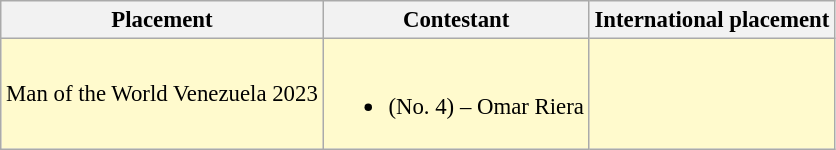<table class="wikitable sortable" style="font-size: 95%;">
<tr>
<th>Placement</th>
<th>Contestant</th>
<th>International placement</th>
</tr>
<tr style="background:#FFFACD;">
<td>Man of the World Venezuela 2023</td>
<td><br><ul><li> (No. 4) – Omar Riera</li></ul></td>
<td></td>
</tr>
</table>
